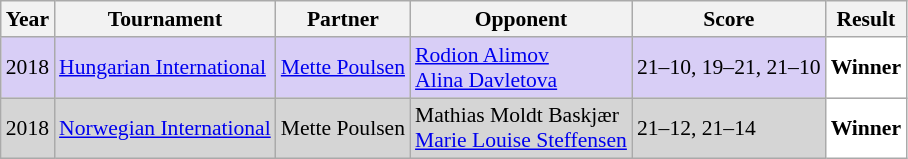<table class="sortable wikitable" style="font-size: 90%;">
<tr>
<th>Year</th>
<th>Tournament</th>
<th>Partner</th>
<th>Opponent</th>
<th>Score</th>
<th>Result</th>
</tr>
<tr style="background:#D8CEF6">
<td align="center">2018</td>
<td align="left"><a href='#'>Hungarian International</a></td>
<td align="left"> <a href='#'>Mette Poulsen</a></td>
<td align="left"> <a href='#'>Rodion Alimov</a><br> <a href='#'>Alina Davletova</a></td>
<td align="left">21–10, 19–21, 21–10</td>
<td style="text-align:left; background:white"> <strong>Winner</strong></td>
</tr>
<tr style="background:#D5D5D5">
<td align="center">2018</td>
<td align="left"><a href='#'>Norwegian International</a></td>
<td align="left"> Mette Poulsen</td>
<td align="left"> Mathias Moldt Baskjær<br> <a href='#'>Marie Louise Steffensen</a></td>
<td align="left">21–12, 21–14</td>
<td style="text-align:left; background:white"> <strong>Winner</strong></td>
</tr>
</table>
